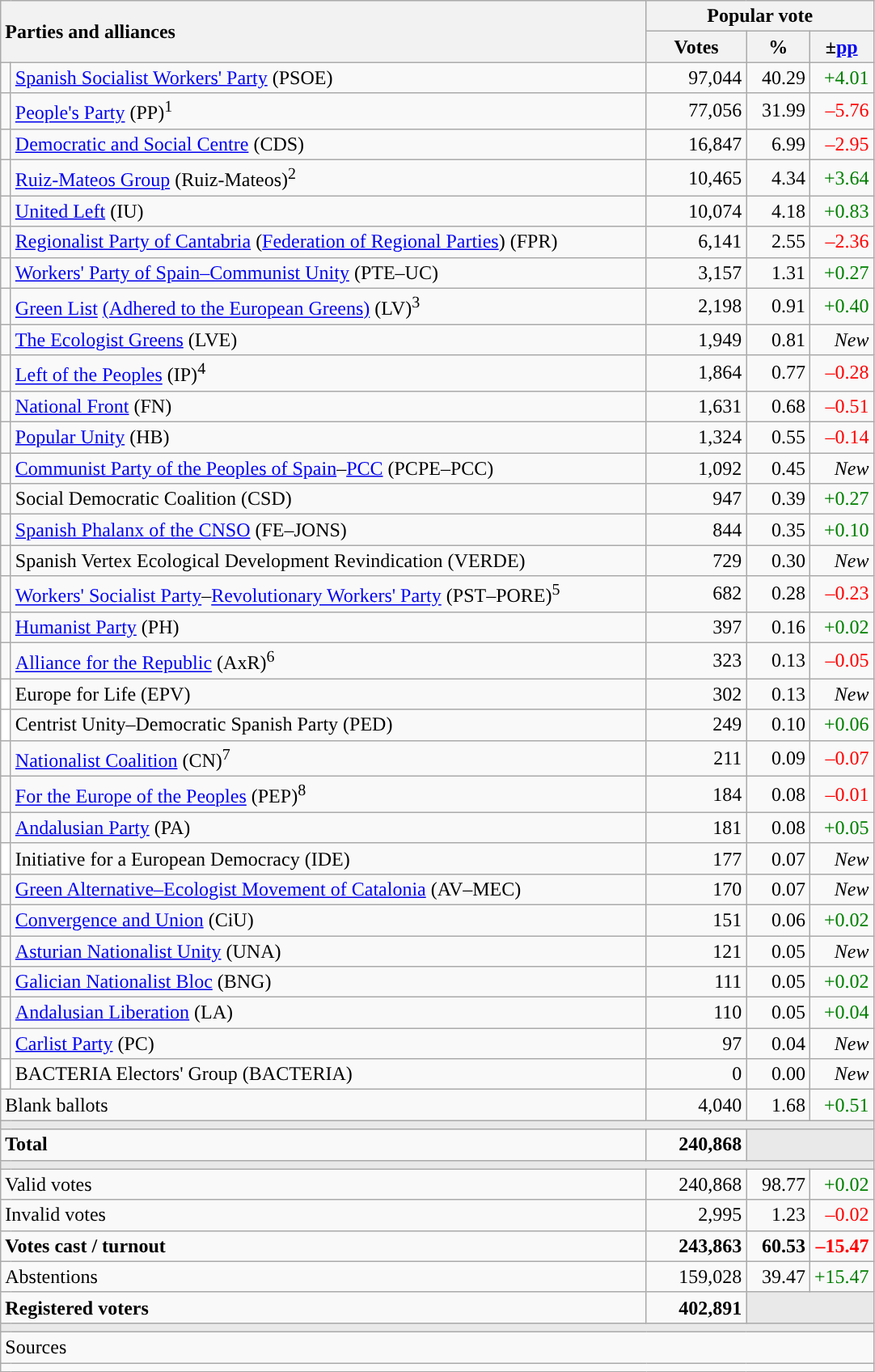<table class="wikitable" style="text-align:right">
<tr>
<th style="text-align:left;" rowspan="2" colspan="2" width="525">Parties and alliances</th>
<th colspan="3">Popular vote</th>
</tr>
<tr>
<th width="75">Votes</th>
<th width="45">%</th>
<th width="45">±<a href='#'>pp</a></th>
</tr>
<tr>
<td width="1" style="color:inherit;background:"></td>
<td align="left"><a href='#'>Spanish Socialist Workers' Party</a> (PSOE)</td>
<td>97,044</td>
<td>40.29</td>
<td style="color:green;">+4.01</td>
</tr>
<tr>
<td style="color:inherit;background:"></td>
<td align="left"><a href='#'>People's Party</a> (PP)<sup>1</sup></td>
<td>77,056</td>
<td>31.99</td>
<td style="color:red;">–5.76</td>
</tr>
<tr>
<td style="color:inherit;background:"></td>
<td align="left"><a href='#'>Democratic and Social Centre</a> (CDS)</td>
<td>16,847</td>
<td>6.99</td>
<td style="color:red;">–2.95</td>
</tr>
<tr>
<td style="color:inherit;background:"></td>
<td align="left"><a href='#'>Ruiz-Mateos Group</a> (Ruiz-Mateos)<sup>2</sup></td>
<td>10,465</td>
<td>4.34</td>
<td style="color:green;">+3.64</td>
</tr>
<tr>
<td style="color:inherit;background:"></td>
<td align="left"><a href='#'>United Left</a> (IU)</td>
<td>10,074</td>
<td>4.18</td>
<td style="color:green;">+0.83</td>
</tr>
<tr>
<td style="color:inherit;background:"></td>
<td align="left"><a href='#'>Regionalist Party of Cantabria</a> (<a href='#'>Federation of Regional Parties</a>) (FPR)</td>
<td>6,141</td>
<td>2.55</td>
<td style="color:red;">–2.36</td>
</tr>
<tr>
<td style="color:inherit;background:"></td>
<td align="left"><a href='#'>Workers' Party of Spain–Communist Unity</a> (PTE–UC)</td>
<td>3,157</td>
<td>1.31</td>
<td style="color:green;">+0.27</td>
</tr>
<tr>
<td style="color:inherit;background:"></td>
<td align="left"><a href='#'>Green List</a> <a href='#'>(Adhered to the European Greens)</a> (LV)<sup>3</sup></td>
<td>2,198</td>
<td>0.91</td>
<td style="color:green;">+0.40</td>
</tr>
<tr>
<td style="color:inherit;background:"></td>
<td align="left"><a href='#'>The Ecologist Greens</a> (LVE)</td>
<td>1,949</td>
<td>0.81</td>
<td><em>New</em></td>
</tr>
<tr>
<td style="color:inherit;background:"></td>
<td align="left"><a href='#'>Left of the Peoples</a> (IP)<sup>4</sup></td>
<td>1,864</td>
<td>0.77</td>
<td style="color:red;">–0.28</td>
</tr>
<tr>
<td style="color:inherit;background:"></td>
<td align="left"><a href='#'>National Front</a> (FN)</td>
<td>1,631</td>
<td>0.68</td>
<td style="color:red;">–0.51</td>
</tr>
<tr>
<td style="color:inherit;background:"></td>
<td align="left"><a href='#'>Popular Unity</a> (HB)</td>
<td>1,324</td>
<td>0.55</td>
<td style="color:red;">–0.14</td>
</tr>
<tr>
<td style="color:inherit;background:"></td>
<td align="left"><a href='#'>Communist Party of the Peoples of Spain</a>–<a href='#'>PCC</a> (PCPE–PCC)</td>
<td>1,092</td>
<td>0.45</td>
<td><em>New</em></td>
</tr>
<tr>
<td style="color:inherit;background:"></td>
<td align="left">Social Democratic Coalition (CSD)</td>
<td>947</td>
<td>0.39</td>
<td style="color:green;">+0.27</td>
</tr>
<tr>
<td style="color:inherit;background:"></td>
<td align="left"><a href='#'>Spanish Phalanx of the CNSO</a> (FE–JONS)</td>
<td>844</td>
<td>0.35</td>
<td style="color:green;">+0.10</td>
</tr>
<tr>
<td style="color:inherit;background:"></td>
<td align="left">Spanish Vertex Ecological Development Revindication (VERDE)</td>
<td>729</td>
<td>0.30</td>
<td><em>New</em></td>
</tr>
<tr>
<td style="color:inherit;background:"></td>
<td align="left"><a href='#'>Workers' Socialist Party</a>–<a href='#'>Revolutionary Workers' Party</a> (PST–PORE)<sup>5</sup></td>
<td>682</td>
<td>0.28</td>
<td style="color:red;">–0.23</td>
</tr>
<tr>
<td style="color:inherit;background:"></td>
<td align="left"><a href='#'>Humanist Party</a> (PH)</td>
<td>397</td>
<td>0.16</td>
<td style="color:green;">+0.02</td>
</tr>
<tr>
<td style="color:inherit;background:"></td>
<td align="left"><a href='#'>Alliance for the Republic</a> (AxR)<sup>6</sup></td>
<td>323</td>
<td>0.13</td>
<td style="color:red;">–0.05</td>
</tr>
<tr>
<td bgcolor="white"></td>
<td align="left">Europe for Life (EPV)</td>
<td>302</td>
<td>0.13</td>
<td><em>New</em></td>
</tr>
<tr>
<td bgcolor="white"></td>
<td align="left">Centrist Unity–Democratic Spanish Party (PED)</td>
<td>249</td>
<td>0.10</td>
<td style="color:green;">+0.06</td>
</tr>
<tr>
<td style="color:inherit;background:"></td>
<td align="left"><a href='#'>Nationalist Coalition</a> (CN)<sup>7</sup></td>
<td>211</td>
<td>0.09</td>
<td style="color:red;">–0.07</td>
</tr>
<tr>
<td style="color:inherit;background:"></td>
<td align="left"><a href='#'>For the Europe of the Peoples</a> (PEP)<sup>8</sup></td>
<td>184</td>
<td>0.08</td>
<td style="color:red;">–0.01</td>
</tr>
<tr>
<td style="color:inherit;background:"></td>
<td align="left"><a href='#'>Andalusian Party</a> (PA)</td>
<td>181</td>
<td>0.08</td>
<td style="color:green;">+0.05</td>
</tr>
<tr>
<td bgcolor="white"></td>
<td align="left">Initiative for a European Democracy (IDE)</td>
<td>177</td>
<td>0.07</td>
<td><em>New</em></td>
</tr>
<tr>
<td style="color:inherit;background:"></td>
<td align="left"><a href='#'>Green Alternative–Ecologist Movement of Catalonia</a> (AV–MEC)</td>
<td>170</td>
<td>0.07</td>
<td><em>New</em></td>
</tr>
<tr>
<td style="color:inherit;background:"></td>
<td align="left"><a href='#'>Convergence and Union</a> (CiU)</td>
<td>151</td>
<td>0.06</td>
<td style="color:green;">+0.02</td>
</tr>
<tr>
<td style="color:inherit;background:"></td>
<td align="left"><a href='#'>Asturian Nationalist Unity</a> (UNA)</td>
<td>121</td>
<td>0.05</td>
<td><em>New</em></td>
</tr>
<tr>
<td style="color:inherit;background:"></td>
<td align="left"><a href='#'>Galician Nationalist Bloc</a> (BNG)</td>
<td>111</td>
<td>0.05</td>
<td style="color:green;">+0.02</td>
</tr>
<tr>
<td style="color:inherit;background:"></td>
<td align="left"><a href='#'>Andalusian Liberation</a> (LA)</td>
<td>110</td>
<td>0.05</td>
<td style="color:green;">+0.04</td>
</tr>
<tr>
<td style="color:inherit;background:"></td>
<td align="left"><a href='#'>Carlist Party</a> (PC)</td>
<td>97</td>
<td>0.04</td>
<td><em>New</em></td>
</tr>
<tr>
<td bgcolor="white"></td>
<td align="left">BACTERIA Electors' Group (BACTERIA)</td>
<td>0</td>
<td>0.00</td>
<td><em>New</em></td>
</tr>
<tr>
<td align="left" colspan="2">Blank ballots</td>
<td>4,040</td>
<td>1.68</td>
<td style="color:green;">+0.51</td>
</tr>
<tr>
<td colspan="5" bgcolor="#E9E9E9"></td>
</tr>
<tr style="font-weight:bold;">
<td align="left" colspan="2">Total</td>
<td>240,868</td>
<td bgcolor="#E9E9E9" colspan="2"></td>
</tr>
<tr>
<td colspan="5" bgcolor="#E9E9E9"></td>
</tr>
<tr>
<td align="left" colspan="2">Valid votes</td>
<td>240,868</td>
<td>98.77</td>
<td style="color:green;">+0.02</td>
</tr>
<tr>
<td align="left" colspan="2">Invalid votes</td>
<td>2,995</td>
<td>1.23</td>
<td style="color:red;">–0.02</td>
</tr>
<tr style="font-weight:bold;">
<td align="left" colspan="2">Votes cast / turnout</td>
<td>243,863</td>
<td>60.53</td>
<td style="color:red;">–15.47</td>
</tr>
<tr>
<td align="left" colspan="2">Abstentions</td>
<td>159,028</td>
<td>39.47</td>
<td style="color:green;">+15.47</td>
</tr>
<tr style="font-weight:bold;">
<td align="left" colspan="2">Registered voters</td>
<td>402,891</td>
<td bgcolor="#E9E9E9" colspan="2"></td>
</tr>
<tr>
<td colspan="5" bgcolor="#E9E9E9"></td>
</tr>
<tr>
<td align="left" colspan="5">Sources</td>
</tr>
<tr>
<td colspan="5" style="text-align:left; max-width:680px;"></td>
</tr>
</table>
